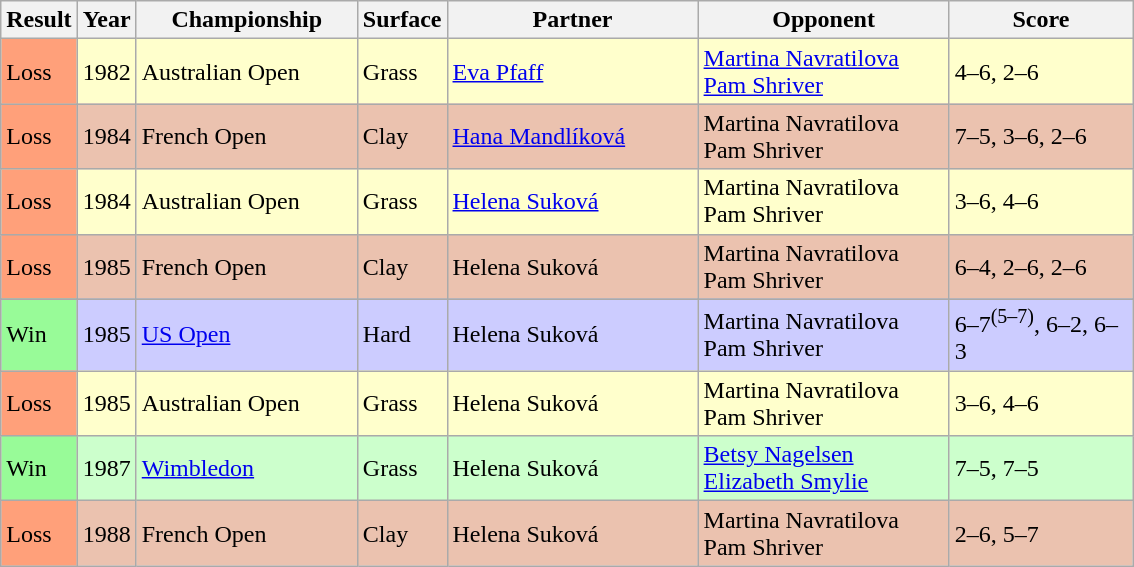<table class="sortable wikitable">
<tr>
<th>Result</th>
<th>Year</th>
<th style="width:140px">Championship</th>
<th>Surface</th>
<th style="width:160px">Partner</th>
<th style="width:160px">Opponent</th>
<th style="width:115px" class="unsortable">Score</th>
</tr>
<tr bgcolor="#FFFFCC">
<td style="background:#ffa07a;">Loss</td>
<td>1982</td>
<td>Australian Open</td>
<td>Grass</td>
<td> <a href='#'>Eva Pfaff</a></td>
<td> <a href='#'>Martina Navratilova</a> <br>  <a href='#'>Pam Shriver</a></td>
<td>4–6, 2–6</td>
</tr>
<tr bgcolor="#EBC2AF">
<td style="background:#ffa07a;">Loss</td>
<td>1984</td>
<td>French Open</td>
<td>Clay</td>
<td> <a href='#'>Hana Mandlíková</a></td>
<td> Martina Navratilova <br>  Pam Shriver</td>
<td>7–5, 3–6, 2–6</td>
</tr>
<tr bgcolor="#FFFFCC">
<td style="background:#ffa07a;">Loss</td>
<td>1984</td>
<td>Australian Open</td>
<td>Grass</td>
<td> <a href='#'>Helena Suková</a></td>
<td> Martina Navratilova <br>  Pam Shriver</td>
<td>3–6, 4–6</td>
</tr>
<tr bgcolor="#EBC2AF">
<td style="background:#ffa07a;">Loss</td>
<td>1985</td>
<td>French Open</td>
<td>Clay</td>
<td> Helena Suková</td>
<td> Martina Navratilova <br>  Pam Shriver</td>
<td>6–4, 2–6, 2–6</td>
</tr>
<tr bgcolor="#CCCCFF">
</tr>
<tr bgcolor="#CCCCFF">
<td style="background:#98fb98;">Win</td>
<td>1985</td>
<td><a href='#'>US Open</a></td>
<td>Hard</td>
<td> Helena Suková</td>
<td> Martina Navratilova <br>  Pam Shriver</td>
<td>6–7<sup>(5–7)</sup>, 6–2, 6–3</td>
</tr>
<tr bgcolor="#FFFFCC">
<td style="background:#ffa07a;">Loss</td>
<td>1985</td>
<td>Australian Open</td>
<td>Grass</td>
<td> Helena Suková</td>
<td> Martina Navratilova <br>  Pam Shriver</td>
<td>3–6, 4–6</td>
</tr>
<tr bgcolor="#CCFFCC">
<td style="background:#98fb98;">Win</td>
<td>1987</td>
<td><a href='#'>Wimbledon</a></td>
<td>Grass</td>
<td> Helena Suková</td>
<td> <a href='#'>Betsy Nagelsen</a> <br>  <a href='#'>Elizabeth Smylie</a></td>
<td>7–5, 7–5</td>
</tr>
<tr bgcolor="#EBC2AF">
<td style="background:#ffa07a;">Loss</td>
<td>1988</td>
<td>French Open</td>
<td>Clay</td>
<td> Helena Suková</td>
<td> Martina Navratilova <br>  Pam Shriver</td>
<td>2–6, 5–7</td>
</tr>
</table>
